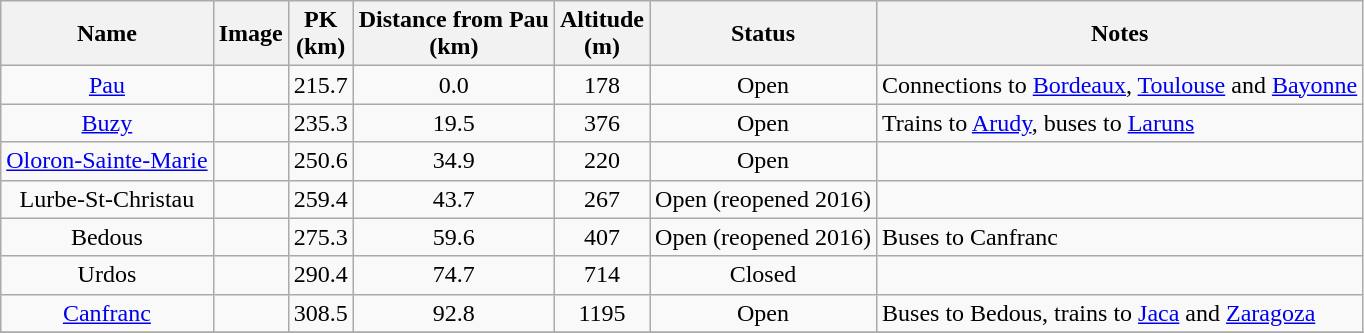<table class="wikitable">
<tr>
<th>Name</th>
<th>Image</th>
<th>PK<br>(km)</th>
<th>Distance from Pau<br>(km)</th>
<th>Altitude<br>(m)</th>
<th>Status</th>
<th>Notes</th>
</tr>
<tr>
<td align=center><a href='#'>Pau</a></td>
<td></td>
<td align=center>215.7</td>
<td align=center>0.0</td>
<td align=center>178</td>
<td align=center>Open</td>
<td align=left>Connections to <a href='#'>Bordeaux</a>, <a href='#'>Toulouse</a> and <a href='#'>Bayonne</a></td>
</tr>
<tr>
<td align=center><a href='#'>Buzy</a></td>
<td></td>
<td align=center>235.3</td>
<td align=center>19.5</td>
<td align=center>376</td>
<td align=center>Open</td>
<td align=left>Trains to <a href='#'>Arudy</a>, buses to <a href='#'>Laruns</a></td>
</tr>
<tr>
<td align=center><a href='#'>Oloron-Sainte-Marie</a></td>
<td></td>
<td align=center>250.6</td>
<td align=center>34.9</td>
<td align=center>220</td>
<td align=center>Open</td>
<td align=left></td>
</tr>
<tr>
<td align=center>Lurbe-St-Christau</td>
<td></td>
<td align=center>259.4</td>
<td align=center>43.7</td>
<td align=center>267</td>
<td align=center>Open (reopened 2016)</td>
<td align=left></td>
</tr>
<tr>
<td align=center>Bedous</td>
<td></td>
<td align=center>275.3</td>
<td align=center>59.6</td>
<td align=center>407</td>
<td align=center>Open (reopened 2016)</td>
<td align=left>Buses to Canfranc</td>
</tr>
<tr>
<td align=center>Urdos</td>
<td></td>
<td align=center>290.4</td>
<td align=center>74.7</td>
<td align=center>714</td>
<td align=center>Closed</td>
<td align=left></td>
</tr>
<tr>
<td align=center><a href='#'>Canfranc</a></td>
<td></td>
<td align=center>308.5</td>
<td align=center>92.8</td>
<td align=center>1195</td>
<td align=center>Open</td>
<td align=left>Buses to Bedous, trains to <a href='#'>Jaca</a> and <a href='#'>Zaragoza</a></td>
</tr>
<tr>
</tr>
</table>
